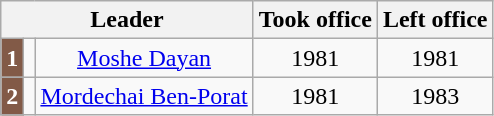<table class="wikitable" style="text-align: center;">
<tr>
<th colspan="3">Leader</th>
<th>Took office</th>
<th>Left office</th>
</tr>
<tr>
<td style="background: #825A47; color: white"><strong>1</strong></td>
<td></td>
<td><a href='#'>Moshe Dayan</a></td>
<td>1981</td>
<td>1981</td>
</tr>
<tr>
<td style="background: #825A47; color: white"><strong>2</strong></td>
<td></td>
<td><a href='#'>Mordechai Ben-Porat</a></td>
<td>1981</td>
<td>1983</td>
</tr>
</table>
